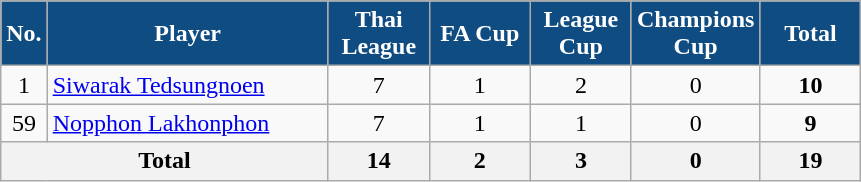<table class="wikitable sortable alternance" ; style="text-align:center; ">
<tr>
<th width=10 style="background:#0F4C81; color: white; text-align:center;">No.</th>
<th width=180 style="background:#0F4C81; color: white; text-align:center;">Player</th>
<th width=60 style="background:#0F4C81; color: white; text-align:center;">Thai League</th>
<th width=60 style="background:#0F4C81; color: white; text-align:center;">FA Cup</th>
<th width=60 style="background:#0F4C81; color: white; text-align:center;">League Cup</th>
<th width=60 style="background:#0F4C81; color: white; text-align:center;">Champions Cup</th>
<th width=60 style="background:#0F4C81; color: white; text-align:center;">Total</th>
</tr>
<tr>
<td>1</td>
<td align="left"> <a href='#'>Siwarak Tedsungnoen</a></td>
<td>7</td>
<td>1</td>
<td>2</td>
<td>0</td>
<td><strong>10</strong></td>
</tr>
<tr>
<td>59</td>
<td align="left"> <a href='#'>Nopphon Lakhonphon</a></td>
<td>7</td>
<td>1</td>
<td>1</td>
<td>0</td>
<td><strong>9</strong></td>
</tr>
<tr class="sortbottom">
<th colspan="2">Total</th>
<th>14</th>
<th>2</th>
<th>3</th>
<th>0</th>
<th><strong>19</strong></th>
</tr>
</table>
